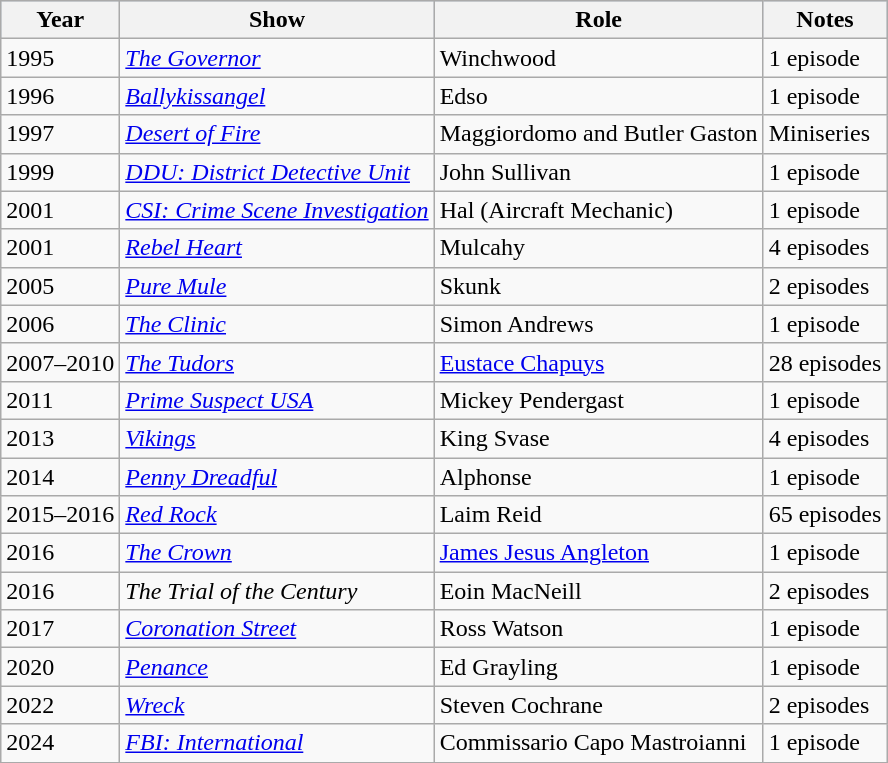<table class="wikitable sortable">
<tr style="background:#b0c4de;">
<th>Year</th>
<th>Show</th>
<th>Role</th>
<th>Notes</th>
</tr>
<tr>
<td>1995</td>
<td><em><a href='#'>The Governor</a></em></td>
<td>Winchwood</td>
<td>1 episode</td>
</tr>
<tr>
<td>1996</td>
<td><em><a href='#'>Ballykissangel</a></em></td>
<td>Edso</td>
<td>1 episode</td>
</tr>
<tr>
<td>1997</td>
<td><em><a href='#'>Desert of Fire</a></em></td>
<td>Maggiordomo and Butler Gaston</td>
<td>Miniseries</td>
</tr>
<tr>
<td>1999</td>
<td><em><a href='#'>DDU: District Detective Unit</a></em></td>
<td>John Sullivan</td>
<td>1 episode</td>
</tr>
<tr>
<td>2001</td>
<td><em><a href='#'>CSI: Crime Scene Investigation</a></em></td>
<td>Hal (Aircraft Mechanic)</td>
<td>1 episode</td>
</tr>
<tr>
<td>2001</td>
<td><em><a href='#'>Rebel Heart</a></em></td>
<td>Mulcahy</td>
<td>4 episodes</td>
</tr>
<tr>
<td>2005</td>
<td><em><a href='#'>Pure Mule</a></em></td>
<td>Skunk</td>
<td>2 episodes</td>
</tr>
<tr>
<td>2006</td>
<td><em><a href='#'>The Clinic</a></em></td>
<td>Simon Andrews</td>
<td>1 episode</td>
</tr>
<tr>
<td>2007–2010</td>
<td><em><a href='#'>The Tudors</a></em></td>
<td><a href='#'>Eustace Chapuys</a></td>
<td>28 episodes</td>
</tr>
<tr>
<td>2011</td>
<td><em><a href='#'>Prime Suspect USA</a></em></td>
<td>Mickey Pendergast</td>
<td>1 episode</td>
</tr>
<tr>
<td>2013</td>
<td><em><a href='#'>Vikings</a></em></td>
<td>King Svase</td>
<td>4 episodes</td>
</tr>
<tr>
<td>2014</td>
<td><em><a href='#'>Penny Dreadful</a></em></td>
<td>Alphonse</td>
<td>1 episode</td>
</tr>
<tr>
<td>2015–2016</td>
<td><em><a href='#'>Red Rock</a></em></td>
<td>Laim Reid</td>
<td>65 episodes</td>
</tr>
<tr>
<td>2016</td>
<td><em><a href='#'>The Crown</a></em></td>
<td><a href='#'>James Jesus Angleton</a></td>
<td>1 episode</td>
</tr>
<tr>
<td>2016</td>
<td><em>The Trial of the Century</em></td>
<td>Eoin MacNeill</td>
<td>2 episodes</td>
</tr>
<tr>
<td>2017</td>
<td><em><a href='#'>Coronation Street</a></em></td>
<td>Ross Watson</td>
<td>1 episode</td>
</tr>
<tr>
<td>2020</td>
<td><em><a href='#'>Penance</a></em></td>
<td>Ed Grayling</td>
<td>1 episode</td>
</tr>
<tr>
<td>2022</td>
<td><em><a href='#'>Wreck</a></em></td>
<td>Steven Cochrane</td>
<td>2 episodes</td>
</tr>
<tr>
<td>2024</td>
<td><em><a href='#'>FBI: International</a></em></td>
<td>Commissario Capo Mastroianni</td>
<td>1 episode</td>
</tr>
<tr>
</tr>
</table>
